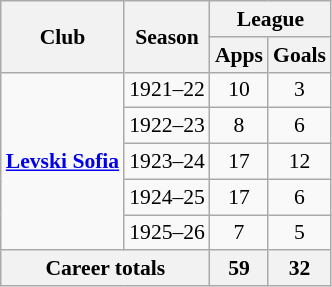<table class="wikitable" style="font-size:90%; text-align: center;">
<tr>
<th rowspan="2">Club</th>
<th rowspan="2">Season</th>
<th colspan="2">League</th>
</tr>
<tr>
<th>Apps</th>
<th>Goals</th>
</tr>
<tr>
<td rowspan="5" valign="center"><strong><a href='#'>Levski Sofia</a></strong></td>
<td>1921–22</td>
<td>10</td>
<td>3</td>
</tr>
<tr>
<td>1922–23</td>
<td>8</td>
<td>6</td>
</tr>
<tr>
<td>1923–24</td>
<td>17</td>
<td>12</td>
</tr>
<tr>
<td>1924–25</td>
<td>17</td>
<td>6</td>
</tr>
<tr>
<td>1925–26</td>
<td>7</td>
<td>5</td>
</tr>
<tr>
<th colspan="2">Career totals</th>
<th>59</th>
<th>32</th>
</tr>
</table>
